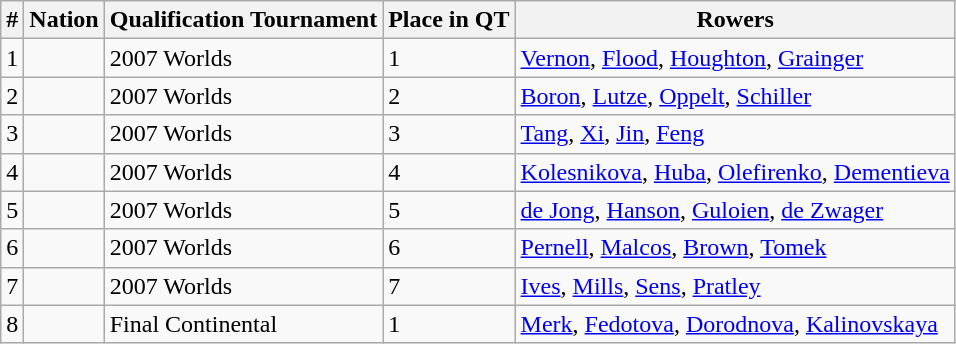<table class="wikitable">
<tr>
<th>#</th>
<th>Nation</th>
<th>Qualification Tournament</th>
<th>Place in QT</th>
<th>Rowers</th>
</tr>
<tr>
<td>1</td>
<td></td>
<td>2007 Worlds</td>
<td>1</td>
<td><a href='#'>Vernon</a>, <a href='#'>Flood</a>, <a href='#'>Houghton</a>, <a href='#'>Grainger</a></td>
</tr>
<tr>
<td>2</td>
<td></td>
<td>2007 Worlds</td>
<td>2</td>
<td><a href='#'>Boron</a>, <a href='#'>Lutze</a>, <a href='#'>Oppelt</a>, <a href='#'>Schiller</a></td>
</tr>
<tr>
<td>3</td>
<td></td>
<td>2007 Worlds</td>
<td>3</td>
<td><a href='#'>Tang</a>, <a href='#'>Xi</a>, <a href='#'>Jin</a>, <a href='#'>Feng</a></td>
</tr>
<tr>
<td>4</td>
<td></td>
<td>2007 Worlds</td>
<td>4</td>
<td><a href='#'>Kolesnikova</a>, <a href='#'>Huba</a>, <a href='#'>Olefirenko</a>, <a href='#'>Dementieva</a></td>
</tr>
<tr>
<td>5</td>
<td></td>
<td>2007 Worlds</td>
<td>5</td>
<td><a href='#'>de Jong</a>, <a href='#'>Hanson</a>, <a href='#'>Guloien</a>, <a href='#'>de Zwager</a></td>
</tr>
<tr>
<td>6</td>
<td></td>
<td>2007 Worlds</td>
<td>6</td>
<td><a href='#'>Pernell</a>, <a href='#'>Malcos</a>, <a href='#'>Brown</a>, <a href='#'>Tomek</a></td>
</tr>
<tr>
<td>7</td>
<td></td>
<td>2007 Worlds</td>
<td>7</td>
<td><a href='#'>Ives</a>, <a href='#'>Mills</a>, <a href='#'>Sens</a>, <a href='#'>Pratley</a></td>
</tr>
<tr>
<td>8</td>
<td></td>
<td>Final Continental</td>
<td>1</td>
<td><a href='#'>Merk</a>, <a href='#'>Fedotova</a>, <a href='#'>Dorodnova</a>, <a href='#'>Kalinovskaya</a></td>
</tr>
</table>
